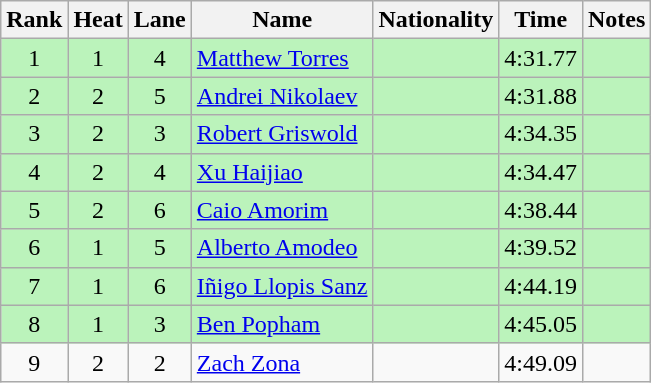<table class="wikitable sortable" style="text-align:center">
<tr>
<th>Rank</th>
<th>Heat</th>
<th>Lane</th>
<th>Name</th>
<th>Nationality</th>
<th>Time</th>
<th>Notes</th>
</tr>
<tr bgcolor=bbf3bb>
<td>1</td>
<td>1</td>
<td>4</td>
<td align=left><a href='#'>Matthew Torres</a></td>
<td align=left></td>
<td>4:31.77</td>
<td></td>
</tr>
<tr bgcolor=bbf3bb>
<td>2</td>
<td>2</td>
<td>5</td>
<td align=left><a href='#'>Andrei Nikolaev</a></td>
<td align=left></td>
<td>4:31.88</td>
<td></td>
</tr>
<tr bgcolor=bbf3bb>
<td>3</td>
<td>2</td>
<td>3</td>
<td align=left><a href='#'>Robert Griswold</a></td>
<td align=left></td>
<td>4:34.35</td>
<td></td>
</tr>
<tr bgcolor=bbf3bb>
<td>4</td>
<td>2</td>
<td>4</td>
<td align=left><a href='#'>Xu Haijiao</a></td>
<td align=left></td>
<td>4:34.47</td>
<td></td>
</tr>
<tr bgcolor=bbf3bb>
<td>5</td>
<td>2</td>
<td>6</td>
<td align=left><a href='#'>Caio Amorim</a></td>
<td align=left></td>
<td>4:38.44</td>
<td></td>
</tr>
<tr bgcolor=bbf3bb>
<td>6</td>
<td>1</td>
<td>5</td>
<td align=left><a href='#'>Alberto Amodeo</a></td>
<td align=left></td>
<td>4:39.52</td>
<td></td>
</tr>
<tr bgcolor=bbf3bb>
<td>7</td>
<td>1</td>
<td>6</td>
<td align=left><a href='#'>Iñigo Llopis Sanz</a></td>
<td align=left></td>
<td>4:44.19</td>
<td></td>
</tr>
<tr bgcolor=bbf3bb>
<td>8</td>
<td>1</td>
<td>3</td>
<td align=left><a href='#'>Ben Popham</a></td>
<td align=left></td>
<td>4:45.05</td>
<td></td>
</tr>
<tr>
<td>9</td>
<td>2</td>
<td>2</td>
<td align=left><a href='#'>Zach Zona</a></td>
<td align=left></td>
<td>4:49.09</td>
<td></td>
</tr>
</table>
